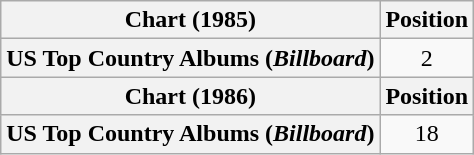<table class="wikitable plainrowheaders" style="text-align:center">
<tr>
<th scope="col">Chart (1985)</th>
<th scope="col">Position</th>
</tr>
<tr>
<th scope="row">US Top Country Albums (<em>Billboard</em>)</th>
<td>2</td>
</tr>
<tr>
<th scope="col">Chart (1986)</th>
<th scope="col">Position</th>
</tr>
<tr>
<th scope="row">US Top Country Albums (<em>Billboard</em>)</th>
<td>18</td>
</tr>
</table>
